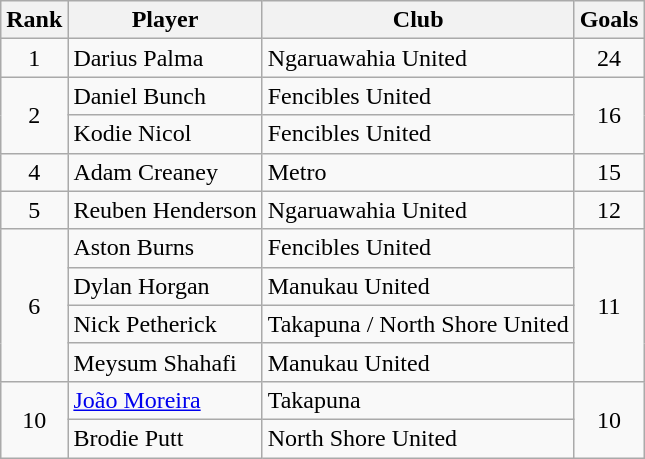<table class="wikitable" style="text-align:center">
<tr>
<th>Rank</th>
<th>Player</th>
<th>Club</th>
<th>Goals</th>
</tr>
<tr>
<td rowspan="1">1</td>
<td align=left>Darius Palma</td>
<td align=left>Ngaruawahia United</td>
<td rowspan="1">24</td>
</tr>
<tr>
<td rowspan="2">2</td>
<td align=left>Daniel Bunch</td>
<td align=left>Fencibles United</td>
<td rowspan="2">16</td>
</tr>
<tr>
<td align=left>Kodie Nicol</td>
<td align=left>Fencibles United</td>
</tr>
<tr>
<td rowspan="1">4</td>
<td align=left>Adam Creaney</td>
<td align=left>Metro</td>
<td rowspan="1">15</td>
</tr>
<tr>
<td rowspan="1">5</td>
<td align=left>Reuben Henderson</td>
<td align=left>Ngaruawahia United</td>
<td rowspan="1">12</td>
</tr>
<tr>
<td rowspan="4">6</td>
<td align=left>Aston Burns</td>
<td align=left>Fencibles United</td>
<td rowspan="4">11</td>
</tr>
<tr>
<td align=left>Dylan Horgan</td>
<td align=left>Manukau United</td>
</tr>
<tr>
<td align=left>Nick Petherick</td>
<td align=left>Takapuna / North Shore United</td>
</tr>
<tr>
<td align=left>Meysum Shahafi</td>
<td align=left>Manukau United</td>
</tr>
<tr>
<td rowspan="2">10</td>
<td align=left><a href='#'>João Moreira</a></td>
<td align=left>Takapuna</td>
<td rowspan="2">10</td>
</tr>
<tr>
<td align=left>Brodie Putt</td>
<td align=left>North Shore United</td>
</tr>
</table>
